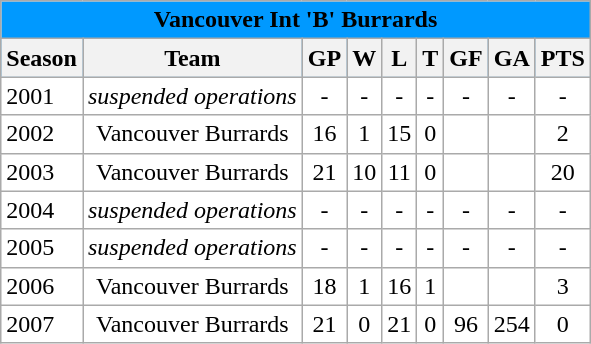<table class="wikitable">
<tr bgcolor="#0099FF">
<td colspan="9" align="center"><strong>Vancouver Int 'B' Burrards</strong></td>
</tr>
<tr bgcolor="0099FF">
<th>Season</th>
<th>Team</th>
<th>GP</th>
<th>W</th>
<th>L</th>
<th>T</th>
<th>GF</th>
<th>GA</th>
<th>PTS</th>
</tr>
<tr align="center" bgcolor="#ffffff">
<td align="left">2001</td>
<td><em>suspended operations</em></td>
<td>-</td>
<td>-</td>
<td>-</td>
<td>-</td>
<td>-</td>
<td>-</td>
<td>-</td>
</tr>
<tr align="center" bgcolor="#ffffff">
<td align="left">2002</td>
<td>Vancouver Burrards</td>
<td>16</td>
<td>1</td>
<td>15</td>
<td>0</td>
<td></td>
<td></td>
<td>2</td>
</tr>
<tr align="center" bgcolor="#ffffff">
<td align="left">2003</td>
<td>Vancouver Burrards</td>
<td>21</td>
<td>10</td>
<td>11</td>
<td>0</td>
<td></td>
<td></td>
<td>20</td>
</tr>
<tr align="center" bgcolor="#ffffff">
<td align="left">2004</td>
<td><em>suspended operations</em></td>
<td>-</td>
<td>-</td>
<td>-</td>
<td>-</td>
<td>-</td>
<td>-</td>
<td>-</td>
</tr>
<tr align="center" bgcolor="#ffffff">
<td align="left">2005</td>
<td><em>suspended operations</em></td>
<td>-</td>
<td>-</td>
<td>-</td>
<td>-</td>
<td>-</td>
<td>-</td>
<td>-</td>
</tr>
<tr align="center" bgcolor="#ffffff">
<td align="left">2006</td>
<td>Vancouver Burrards</td>
<td>18</td>
<td>1</td>
<td>16</td>
<td>1</td>
<td></td>
<td></td>
<td>3</td>
</tr>
<tr align="center" bgcolor="#ffffff">
<td align="left">2007</td>
<td>Vancouver Burrards</td>
<td>21</td>
<td>0</td>
<td>21</td>
<td>0</td>
<td>96</td>
<td>254</td>
<td>0</td>
</tr>
</table>
